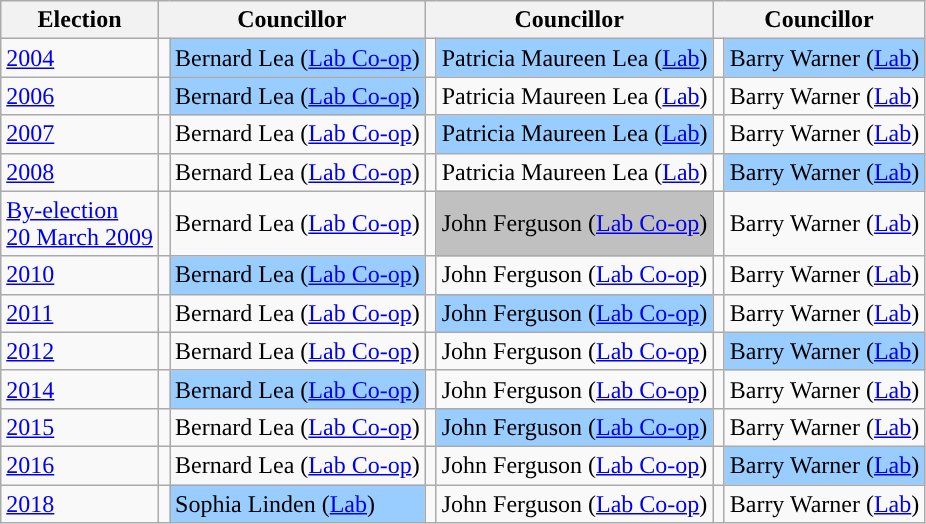<table class="wikitable">
<tr>
<th>Election</th>
<th colspan="2">Councillor</th>
<th colspan="2">Councillor</th>
<th colspan="2">Councillor</th>
</tr>
<tr>
<td><a href='#'>2004</a></td>
<td style="background-color: "></td>
<td bgcolor="#99CCFF">Bernard Lea (<a href='#'>Lab Co-op</a>)</td>
<td style="background-color: "></td>
<td bgcolor="#99CCFF">Patricia Maureen Lea (<a href='#'>Lab</a>)</td>
<td style="background-color: "></td>
<td bgcolor="#99CCFF">Barry Warner (<a href='#'>Lab</a>)</td>
</tr>
<tr>
<td><a href='#'>2006</a></td>
<td style="background-color: "></td>
<td bgcolor="#99CCFF">Bernard Lea (<a href='#'>Lab Co-op</a>)</td>
<td style="background-color: "></td>
<td>Patricia Maureen Lea (<a href='#'>Lab</a>)</td>
<td style="background-color: "></td>
<td>Barry Warner (<a href='#'>Lab</a>)</td>
</tr>
<tr>
<td><a href='#'>2007</a></td>
<td style="background-color: "></td>
<td>Bernard Lea (<a href='#'>Lab Co-op</a>)</td>
<td style="background-color: "></td>
<td bgcolor="#99CCFF">Patricia Maureen Lea (<a href='#'>Lab</a>)</td>
<td style="background-color: "></td>
<td>Barry Warner (<a href='#'>Lab</a>)</td>
</tr>
<tr>
<td><a href='#'>2008</a></td>
<td style="background-color: "></td>
<td>Bernard Lea (<a href='#'>Lab Co-op</a>)</td>
<td style="background-color: "></td>
<td>Patricia Maureen Lea (<a href='#'>Lab</a>)</td>
<td style="background-color: "></td>
<td bgcolor="#99CCFF">Barry Warner (<a href='#'>Lab</a>)</td>
</tr>
<tr>
<td><a href='#'>By-election<br>20 March 2009</a></td>
<td style="background-color: "></td>
<td>Bernard Lea (<a href='#'>Lab Co-op</a>)</td>
<td style="background-color: "></td>
<td bgcolor="#C0C0C0">John Ferguson (<a href='#'>Lab Co-op</a>)</td>
<td style="background-color: "></td>
<td>Barry Warner (<a href='#'>Lab</a>)</td>
</tr>
<tr>
<td><a href='#'>2010</a></td>
<td style="background-color: "></td>
<td bgcolor="#99CCFF">Bernard Lea (<a href='#'>Lab Co-op</a>)</td>
<td style="background-color: "></td>
<td>John Ferguson (<a href='#'>Lab Co-op</a>)</td>
<td style="background-color: "></td>
<td>Barry Warner (<a href='#'>Lab</a>)</td>
</tr>
<tr>
<td><a href='#'>2011</a></td>
<td style="background-color: "></td>
<td>Bernard Lea (<a href='#'>Lab Co-op</a>)</td>
<td style="background-color: "></td>
<td bgcolor="#99CCFF">John Ferguson (<a href='#'>Lab Co-op</a>)</td>
<td style="background-color: "></td>
<td>Barry Warner (<a href='#'>Lab</a>)</td>
</tr>
<tr>
<td><a href='#'>2012</a></td>
<td style="background-color: "></td>
<td>Bernard Lea (<a href='#'>Lab Co-op</a>)</td>
<td style="background-color: "></td>
<td>John Ferguson (<a href='#'>Lab Co-op</a>)</td>
<td style="background-color: "></td>
<td bgcolor="#99CCFF">Barry Warner (<a href='#'>Lab</a>)</td>
</tr>
<tr>
<td><a href='#'>2014</a></td>
<td style="background-color: "></td>
<td bgcolor="#99CCFF">Bernard Lea (<a href='#'>Lab Co-op</a>)</td>
<td style="background-color: "></td>
<td>John Ferguson (<a href='#'>Lab Co-op</a>)</td>
<td style="background-color: "></td>
<td>Barry Warner (<a href='#'>Lab</a>)</td>
</tr>
<tr>
<td><a href='#'>2015</a></td>
<td style="background-color: "></td>
<td>Bernard Lea (<a href='#'>Lab Co-op</a>)</td>
<td style="background-color: "></td>
<td bgcolor="#99CCFF">John Ferguson (<a href='#'>Lab Co-op</a>)</td>
<td style="background-color: "></td>
<td>Barry Warner (<a href='#'>Lab</a>)</td>
</tr>
<tr>
<td><a href='#'>2016</a></td>
<td style="background-color: "></td>
<td>Bernard Lea (<a href='#'>Lab Co-op</a>)</td>
<td style="background-color: "></td>
<td>John Ferguson (<a href='#'>Lab Co-op</a>)</td>
<td style="background-color: "></td>
<td bgcolor="#99CCFF">Barry Warner (<a href='#'>Lab</a>)</td>
</tr>
<tr>
<td><a href='#'>2018</a></td>
<td style="background-color: "></td>
<td bgcolor="#99CCFF">Sophia Linden (<a href='#'>Lab</a>)</td>
<td style="background-color: "></td>
<td>John Ferguson (<a href='#'>Lab Co-op</a>)</td>
<td style="background-color: "></td>
<td>Barry Warner (<a href='#'>Lab</a>)</td>
</tr>
</table>
